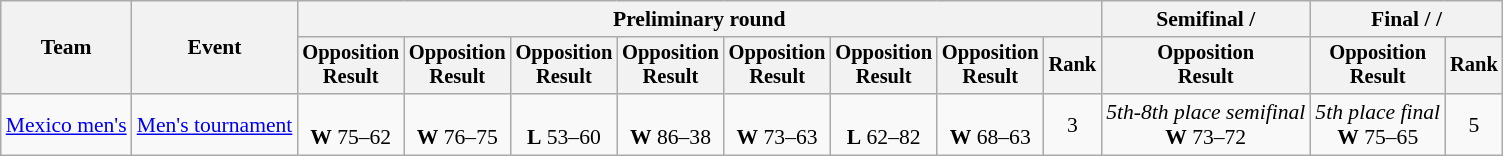<table class=wikitable style=font-size:90%;text-align:center>
<tr>
<th rowspan=2>Team</th>
<th rowspan=2>Event</th>
<th colspan=8>Preliminary round</th>
<th>Semifinal / </th>
<th colspan=2>Final /  / </th>
</tr>
<tr style=font-size:95%>
<th>Opposition<br>Result</th>
<th>Opposition<br>Result</th>
<th>Opposition<br>Result</th>
<th>Opposition<br>Result</th>
<th>Opposition<br>Result</th>
<th>Opposition<br>Result</th>
<th>Opposition<br>Result</th>
<th>Rank</th>
<th>Opposition<br>Result</th>
<th>Opposition<br>Result</th>
<th>Rank</th>
</tr>
<tr>
<td align=left><a href='#'>Mexico men's</a></td>
<td align=left><a href='#'>Men's tournament</a></td>
<td><br><strong>W</strong> 75–62</td>
<td><br><strong>W</strong> 76–75</td>
<td><br><strong>L</strong> 53–60</td>
<td><br><strong>W</strong> 86–38</td>
<td><br><strong>W</strong> 73–63</td>
<td><br><strong>L</strong> 62–82</td>
<td><br><strong>W</strong> 68–63</td>
<td>3</td>
<td><em>5th-8th place semifinal</em> <br><strong>W</strong> 73–72</td>
<td><em>5th place final</em> <br><strong>W</strong> 75–65</td>
<td>5</td>
</tr>
</table>
